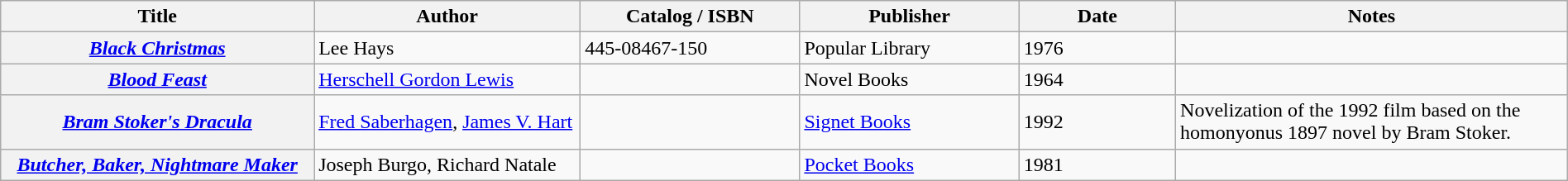<table class="wikitable sortable" style="width:100%;">
<tr>
<th width=20%>Title</th>
<th width=17%>Author</th>
<th width=14%>Catalog / ISBN</th>
<th width=14%>Publisher</th>
<th width=10%>Date</th>
<th width=25%>Notes</th>
</tr>
<tr>
<th><em><a href='#'>Black Christmas</a></em></th>
<td>Lee Hays</td>
<td>445-08467-150</td>
<td>Popular Library</td>
<td>1976</td>
<td></td>
</tr>
<tr>
<th><em><a href='#'>Blood Feast</a></em></th>
<td><a href='#'>Herschell Gordon Lewis</a></td>
<td></td>
<td>Novel Books</td>
<td>1964</td>
<td></td>
</tr>
<tr>
<th><em><a href='#'>Bram Stoker's Dracula</a></em></th>
<td><a href='#'>Fred Saberhagen</a>, <a href='#'>James V. Hart</a></td>
<td></td>
<td><a href='#'>Signet Books</a></td>
<td>1992</td>
<td>Novelization of the 1992 film based on the homonyonus 1897 novel by Bram Stoker.</td>
</tr>
<tr>
<th><em><a href='#'>Butcher, Baker, Nightmare Maker</a></em></th>
<td>Joseph Burgo, Richard Natale</td>
<td></td>
<td><a href='#'>Pocket Books</a></td>
<td>1981</td>
<td></td>
</tr>
</table>
